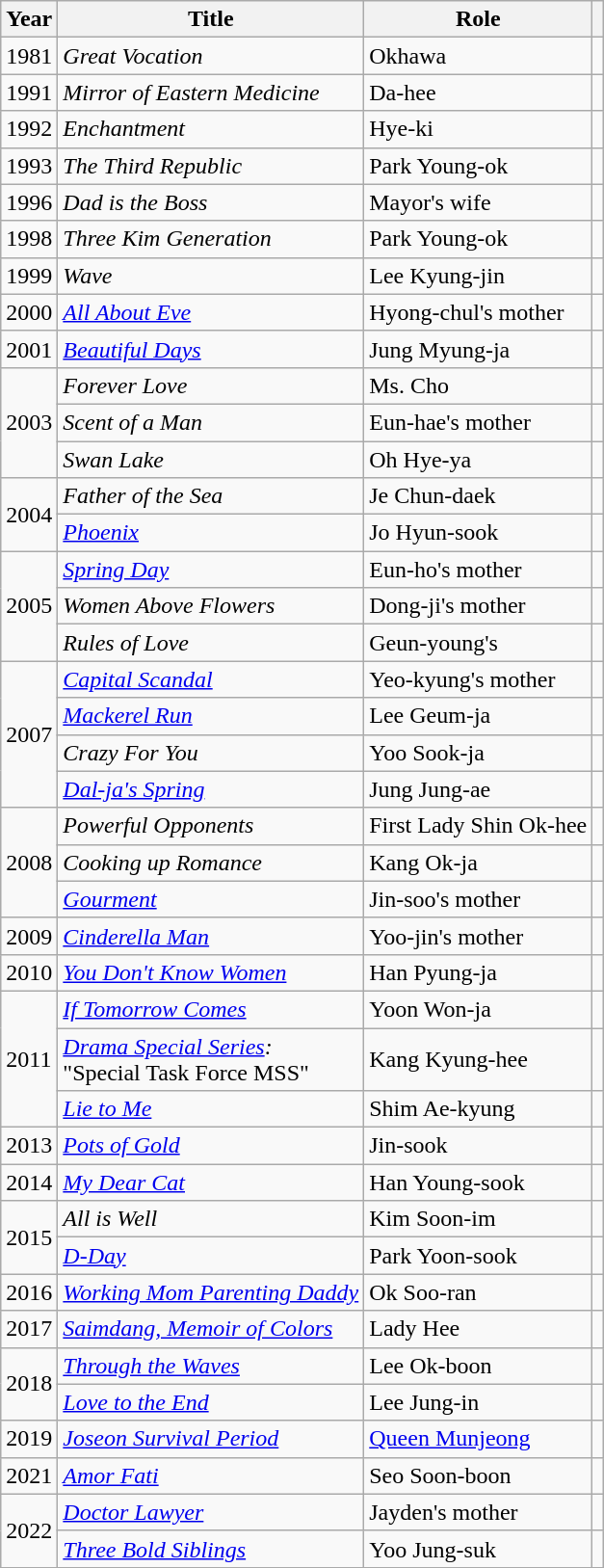<table class="wikitable">
<tr>
<th>Year</th>
<th>Title</th>
<th>Role</th>
<th></th>
</tr>
<tr>
<td>1981</td>
<td><em>Great Vocation</em></td>
<td>Okhawa</td>
<td></td>
</tr>
<tr>
<td>1991</td>
<td><em>Mirror of Eastern Medicine</em></td>
<td>Da-hee</td>
<td></td>
</tr>
<tr>
<td>1992</td>
<td><em>Enchantment</em></td>
<td>Hye-ki</td>
<td></td>
</tr>
<tr>
<td>1993</td>
<td><em>The Third Republic</em></td>
<td>Park Young-ok</td>
<td></td>
</tr>
<tr>
<td>1996</td>
<td><em>Dad is the Boss</em></td>
<td>Mayor's wife</td>
<td></td>
</tr>
<tr>
<td>1998</td>
<td><em>Three Kim Generation</em></td>
<td>Park Young-ok</td>
<td></td>
</tr>
<tr>
<td>1999</td>
<td><em>Wave</em></td>
<td>Lee Kyung-jin</td>
<td></td>
</tr>
<tr>
<td>2000</td>
<td><em><a href='#'>All About Eve</a></em></td>
<td>Hyong-chul's mother</td>
<td></td>
</tr>
<tr>
<td>2001</td>
<td><em><a href='#'>Beautiful Days</a></em></td>
<td>Jung Myung-ja</td>
<td></td>
</tr>
<tr>
<td rowspan="3">2003</td>
<td><em>Forever Love</em></td>
<td>Ms. Cho</td>
<td></td>
</tr>
<tr>
<td><em>Scent of a Man</em></td>
<td>Eun-hae's mother</td>
<td></td>
</tr>
<tr>
<td><em>Swan Lake</em></td>
<td>Oh Hye-ya</td>
<td></td>
</tr>
<tr>
<td rowspan="2">2004</td>
<td><em>Father of the Sea</em></td>
<td>Je Chun-daek</td>
<td></td>
</tr>
<tr>
<td><em><a href='#'>Phoenix</a></em></td>
<td>Jo Hyun-sook</td>
<td></td>
</tr>
<tr>
<td rowspan="3">2005</td>
<td><em><a href='#'>Spring Day</a></em></td>
<td>Eun-ho's mother</td>
<td></td>
</tr>
<tr>
<td><em>Women Above Flowers</em></td>
<td>Dong-ji's mother</td>
<td></td>
</tr>
<tr>
<td><em>Rules of Love</em></td>
<td>Geun-young's</td>
<td></td>
</tr>
<tr>
<td rowspan="4">2007</td>
<td><em><a href='#'>Capital Scandal</a></em></td>
<td>Yeo-kyung's mother</td>
<td></td>
</tr>
<tr>
<td><em><a href='#'>Mackerel Run</a></em></td>
<td>Lee Geum-ja</td>
<td></td>
</tr>
<tr>
<td><em>Crazy For You</em></td>
<td>Yoo Sook-ja</td>
<td></td>
</tr>
<tr>
<td><em><a href='#'>Dal-ja's Spring</a></em></td>
<td>Jung Jung-ae</td>
<td></td>
</tr>
<tr>
<td rowspan="3">2008</td>
<td><em>Powerful Opponents</em></td>
<td>First Lady Shin Ok-hee</td>
<td></td>
</tr>
<tr>
<td><em>Cooking up Romance</em></td>
<td>Kang Ok-ja</td>
<td></td>
</tr>
<tr>
<td><em><a href='#'>Gourment</a></em></td>
<td>Jin-soo's mother</td>
<td></td>
</tr>
<tr>
<td>2009</td>
<td><em><a href='#'>Cinderella Man</a></em></td>
<td>Yoo-jin's mother</td>
<td></td>
</tr>
<tr>
<td>2010</td>
<td><em><a href='#'>You Don't Know Women</a></em></td>
<td>Han Pyung-ja</td>
<td></td>
</tr>
<tr>
<td rowspan="3">2011</td>
<td><em><a href='#'>If Tomorrow Comes</a></em></td>
<td>Yoon Won-ja</td>
<td></td>
</tr>
<tr>
<td><em><a href='#'>Drama Special Series</a>:</em><br>"Special Task Force MSS"</td>
<td>Kang Kyung-hee</td>
<td></td>
</tr>
<tr>
<td><em><a href='#'>Lie to Me</a></em></td>
<td>Shim Ae-kyung</td>
<td></td>
</tr>
<tr>
<td>2013</td>
<td><em><a href='#'>Pots of Gold</a></em></td>
<td>Jin-sook</td>
<td></td>
</tr>
<tr>
<td>2014</td>
<td><em><a href='#'>My Dear Cat</a></em></td>
<td>Han Young-sook</td>
<td></td>
</tr>
<tr>
<td rowspan="2">2015</td>
<td><em>All is Well</em></td>
<td>Kim Soon-im</td>
<td></td>
</tr>
<tr>
<td><em><a href='#'>D-Day</a></em></td>
<td>Park Yoon-sook</td>
<td></td>
</tr>
<tr>
<td>2016</td>
<td><em><a href='#'>Working Mom Parenting Daddy</a></em></td>
<td>Ok Soo-ran</td>
<td></td>
</tr>
<tr>
<td>2017</td>
<td><em><a href='#'>Saimdang, Memoir of Colors</a></em></td>
<td>Lady Hee</td>
<td></td>
</tr>
<tr>
<td rowspan="2">2018</td>
<td><em><a href='#'>Through the Waves</a></em></td>
<td>Lee Ok-boon</td>
<td></td>
</tr>
<tr>
<td><em><a href='#'>Love to the End</a></em></td>
<td>Lee Jung-in</td>
<td></td>
</tr>
<tr>
<td>2019</td>
<td><em><a href='#'>Joseon Survival Period</a></em></td>
<td><a href='#'>Queen Munjeong</a></td>
<td></td>
</tr>
<tr>
<td>2021</td>
<td><em><a href='#'>Amor Fati</a></em></td>
<td>Seo Soon-boon</td>
<td></td>
</tr>
<tr>
<td rowspan="2">2022</td>
<td><em><a href='#'>Doctor Lawyer</a></em></td>
<td>Jayden's mother</td>
<td></td>
</tr>
<tr>
<td><em><a href='#'>Three Bold Siblings</a></em></td>
<td>Yoo Jung-suk</td>
<td></td>
</tr>
</table>
